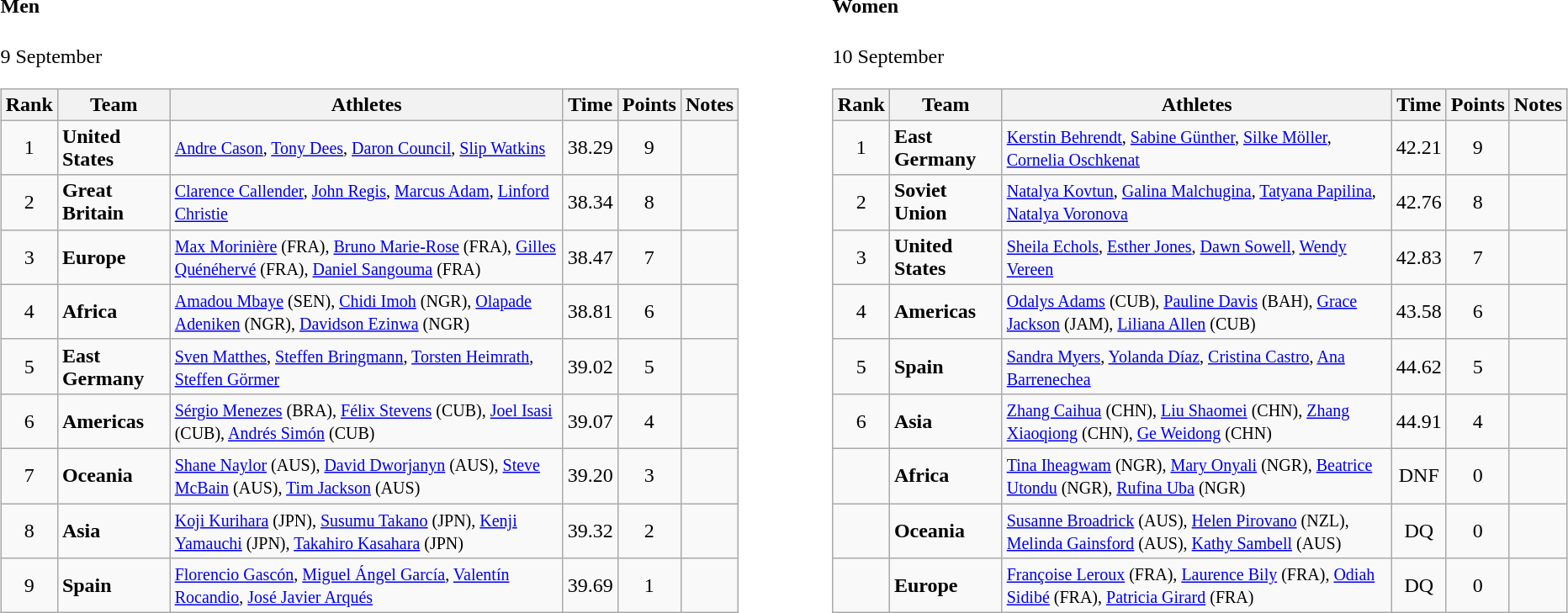<table>
<tr>
<td valign="top"><br><h4>Men</h4>9 September<table class="wikitable" style="text-align:center">
<tr>
<th>Rank</th>
<th>Team</th>
<th>Athletes</th>
<th>Time</th>
<th>Points</th>
<th>Notes</th>
</tr>
<tr>
<td>1</td>
<td align=left><strong>United States</strong></td>
<td align="left"><small><a href='#'>Andre Cason</a>, <a href='#'>Tony Dees</a>, <a href='#'>Daron Council</a>, <a href='#'>Slip Watkins</a></small></td>
<td>38.29</td>
<td>9</td>
<td></td>
</tr>
<tr>
<td>2</td>
<td align=left><strong>Great Britain</strong></td>
<td align="left"><small><a href='#'>Clarence Callender</a>, <a href='#'>John Regis</a>, <a href='#'>Marcus Adam</a>, <a href='#'>Linford Christie</a></small></td>
<td>38.34</td>
<td>8</td>
<td></td>
</tr>
<tr>
<td>3</td>
<td align=left><strong>Europe</strong></td>
<td align="left"><small><a href='#'>Max Morinière</a> (FRA), <a href='#'>Bruno Marie-Rose</a> (FRA), <a href='#'>Gilles Quénéhervé</a> (FRA), <a href='#'>Daniel Sangouma</a> (FRA)</small></td>
<td>38.47</td>
<td>7</td>
<td></td>
</tr>
<tr>
<td>4</td>
<td align=left><strong>Africa</strong></td>
<td align="left"><small><a href='#'>Amadou Mbaye</a> (SEN), <a href='#'>Chidi Imoh</a> (NGR), <a href='#'>Olapade Adeniken</a> (NGR), <a href='#'>Davidson Ezinwa</a> (NGR)</small></td>
<td>38.81</td>
<td>6</td>
<td></td>
</tr>
<tr>
<td>5</td>
<td align=left><strong>East Germany</strong></td>
<td align="left"><small><a href='#'>Sven Matthes</a>, <a href='#'>Steffen Bringmann</a>, <a href='#'>Torsten Heimrath</a>, <a href='#'>Steffen Görmer</a></small></td>
<td>39.02</td>
<td>5</td>
<td></td>
</tr>
<tr>
<td>6</td>
<td align=left><strong>Americas</strong></td>
<td align="left"><small><a href='#'>Sérgio Menezes</a> (BRA), <a href='#'>Félix Stevens</a> (CUB), <a href='#'>Joel Isasi</a> (CUB), <a href='#'>Andrés Simón</a> (CUB)</small></td>
<td>39.07</td>
<td>4</td>
<td></td>
</tr>
<tr>
<td>7</td>
<td align=left><strong>Oceania</strong></td>
<td align="left"><small><a href='#'>Shane Naylor</a> (AUS), <a href='#'>David Dworjanyn</a> (AUS), <a href='#'>Steve McBain</a> (AUS), <a href='#'>Tim Jackson</a> (AUS)</small></td>
<td>39.20</td>
<td>3</td>
<td></td>
</tr>
<tr>
<td>8</td>
<td align=left><strong>Asia</strong></td>
<td align="left"><small><a href='#'>Koji Kurihara</a> (JPN), <a href='#'>Susumu Takano</a> (JPN), <a href='#'>Kenji Yamauchi</a> (JPN), <a href='#'>Takahiro Kasahara</a> (JPN)</small></td>
<td>39.32</td>
<td>2</td>
<td></td>
</tr>
<tr>
<td>9</td>
<td align=left><strong>Spain</strong></td>
<td align="left"><small><a href='#'>Florencio Gascón</a>, <a href='#'>Miguel Ángel García</a>, <a href='#'>Valentín Rocandio</a>, <a href='#'>José Javier Arqués</a></small></td>
<td>39.69</td>
<td>1</td>
<td></td>
</tr>
</table>
</td>
<td width="50"> </td>
<td valign="top"><br><h4>Women</h4>10 September<table class="wikitable" style="text-align:center">
<tr>
<th>Rank</th>
<th>Team</th>
<th>Athletes</th>
<th>Time</th>
<th>Points</th>
<th>Notes</th>
</tr>
<tr>
<td>1</td>
<td align=left><strong>East Germany</strong></td>
<td align="left"><small><a href='#'>Kerstin Behrendt</a>, <a href='#'>Sabine Günther</a>, <a href='#'>Silke Möller</a>, <a href='#'>Cornelia Oschkenat</a></small></td>
<td>42.21</td>
<td>9</td>
<td></td>
</tr>
<tr>
<td>2</td>
<td align=left><strong>Soviet Union</strong></td>
<td align="left"><small><a href='#'>Natalya Kovtun</a>, <a href='#'>Galina Malchugina</a>, <a href='#'>Tatyana Papilina</a>, <a href='#'>Natalya Voronova</a></small></td>
<td>42.76</td>
<td>8</td>
<td></td>
</tr>
<tr>
<td>3</td>
<td align=left><strong>United States</strong></td>
<td align="left"><small><a href='#'>Sheila Echols</a>, <a href='#'>Esther Jones</a>, <a href='#'>Dawn Sowell</a>, <a href='#'>Wendy Vereen</a></small></td>
<td>42.83</td>
<td>7</td>
<td></td>
</tr>
<tr>
<td>4</td>
<td align=left><strong>Americas</strong></td>
<td align="left"><small><a href='#'>Odalys Adams</a> (CUB), <a href='#'>Pauline Davis</a> (BAH), <a href='#'>Grace Jackson</a> (JAM), <a href='#'>Liliana Allen</a> (CUB)</small></td>
<td>43.58</td>
<td>6</td>
<td></td>
</tr>
<tr>
<td>5</td>
<td align=left><strong>Spain</strong></td>
<td align="left"><small><a href='#'>Sandra Myers</a>, <a href='#'>Yolanda Díaz</a>, <a href='#'>Cristina Castro</a>, <a href='#'>Ana Barrenechea</a></small></td>
<td>44.62</td>
<td>5</td>
<td></td>
</tr>
<tr>
<td>6</td>
<td align=left><strong>Asia</strong></td>
<td align="left"><small><a href='#'>Zhang Caihua</a> (CHN), <a href='#'>Liu Shaomei</a> (CHN), <a href='#'>Zhang Xiaoqiong</a> (CHN), <a href='#'>Ge Weidong</a> (CHN)</small></td>
<td>44.91</td>
<td>4</td>
<td></td>
</tr>
<tr>
<td></td>
<td align=left><strong>Africa</strong></td>
<td align="left"><small><a href='#'>Tina Iheagwam</a> (NGR), <a href='#'>Mary Onyali</a> (NGR), <a href='#'>Beatrice Utondu</a> (NGR), <a href='#'>Rufina Uba</a> (NGR)</small></td>
<td>DNF</td>
<td>0</td>
<td></td>
</tr>
<tr>
<td></td>
<td align=left><strong>Oceania</strong></td>
<td align="left"><small><a href='#'>Susanne Broadrick</a> (AUS), <a href='#'>Helen Pirovano</a> (NZL), <a href='#'>Melinda Gainsford</a> (AUS), <a href='#'>Kathy Sambell</a> (AUS)</small></td>
<td>DQ</td>
<td>0</td>
<td></td>
</tr>
<tr>
<td></td>
<td align=left><strong>Europe</strong></td>
<td align="left"><small><a href='#'>Françoise Leroux</a> (FRA), <a href='#'>Laurence Bily</a> (FRA), <a href='#'>Odiah Sidibé</a> (FRA), <a href='#'>Patricia Girard</a> (FRA)</small></td>
<td>DQ</td>
<td>0</td>
<td></td>
</tr>
</table>
</td>
</tr>
</table>
